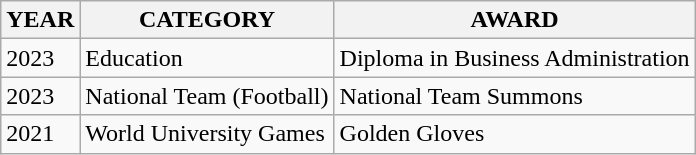<table class="wikitable">
<tr>
<th>YEAR</th>
<th>CATEGORY</th>
<th>AWARD</th>
</tr>
<tr>
<td>2023</td>
<td>Education</td>
<td>Diploma in Business Administration</td>
</tr>
<tr>
<td>2023</td>
<td>National Team (Football)</td>
<td>National Team Summons</td>
</tr>
<tr>
<td>2021</td>
<td>World University Games</td>
<td>Golden Gloves</td>
</tr>
</table>
